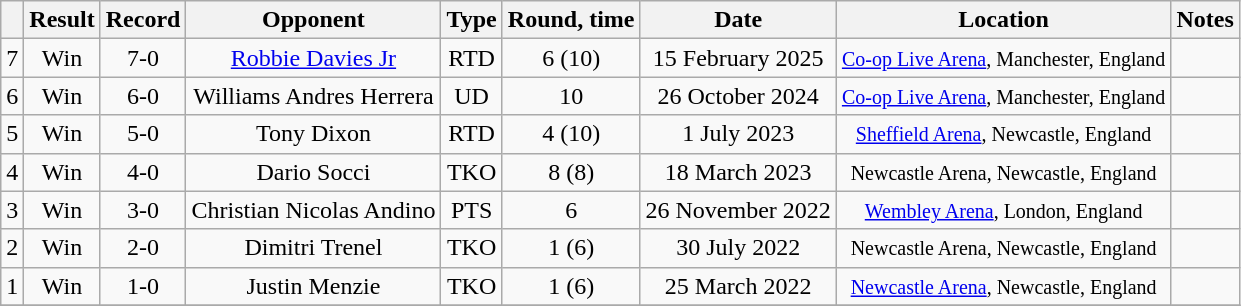<table class="wikitable" style="text-align:center">
<tr>
<th></th>
<th>Result</th>
<th>Record</th>
<th>Opponent</th>
<th>Type</th>
<th>Round, time</th>
<th>Date</th>
<th>Location</th>
<th>Notes</th>
</tr>
<tr>
<td>7</td>
<td>Win</td>
<td>7-0</td>
<td><a href='#'>Robbie Davies Jr</a></td>
<td>RTD</td>
<td>6 (10)</td>
<td>15 February 2025</td>
<td><small><a href='#'>Co-op Live Arena</a>, Manchester, England</small></td>
<td></td>
</tr>
<tr>
<td>6</td>
<td>Win</td>
<td>6-0</td>
<td>Williams Andres Herrera</td>
<td>UD</td>
<td>10</td>
<td>26 October 2024</td>
<td><small><a href='#'>Co-op Live Arena</a>, Manchester, England</small></td>
<td></td>
</tr>
<tr>
<td>5</td>
<td>Win</td>
<td>5-0</td>
<td>Tony Dixon</td>
<td>RTD</td>
<td>4 (10)</td>
<td>1 July 2023</td>
<td><small><a href='#'>Sheffield Arena</a>, Newcastle, England</small></td>
<td></td>
</tr>
<tr>
<td>4</td>
<td>Win</td>
<td>4-0</td>
<td>Dario Socci</td>
<td>TKO</td>
<td>8 (8)</td>
<td>18 March 2023</td>
<td><small>Newcastle Arena, Newcastle, England</small></td>
<td></td>
</tr>
<tr>
<td>3</td>
<td>Win</td>
<td>3-0</td>
<td>Christian Nicolas Andino</td>
<td>PTS</td>
<td>6</td>
<td>26 November 2022</td>
<td><small><a href='#'>Wembley Arena</a>, London, England</small></td>
<td></td>
</tr>
<tr>
<td>2</td>
<td>Win</td>
<td>2-0</td>
<td>Dimitri Trenel</td>
<td>TKO</td>
<td>1 (6)</td>
<td>30 July 2022</td>
<td><small>Newcastle Arena, Newcastle, England</small></td>
<td></td>
</tr>
<tr>
<td>1</td>
<td>Win</td>
<td>1-0</td>
<td>Justin Menzie</td>
<td>TKO</td>
<td>1 (6)</td>
<td>25 March 2022</td>
<td><small><a href='#'>Newcastle Arena</a>, Newcastle, England </small></td>
<td></td>
</tr>
<tr>
</tr>
</table>
